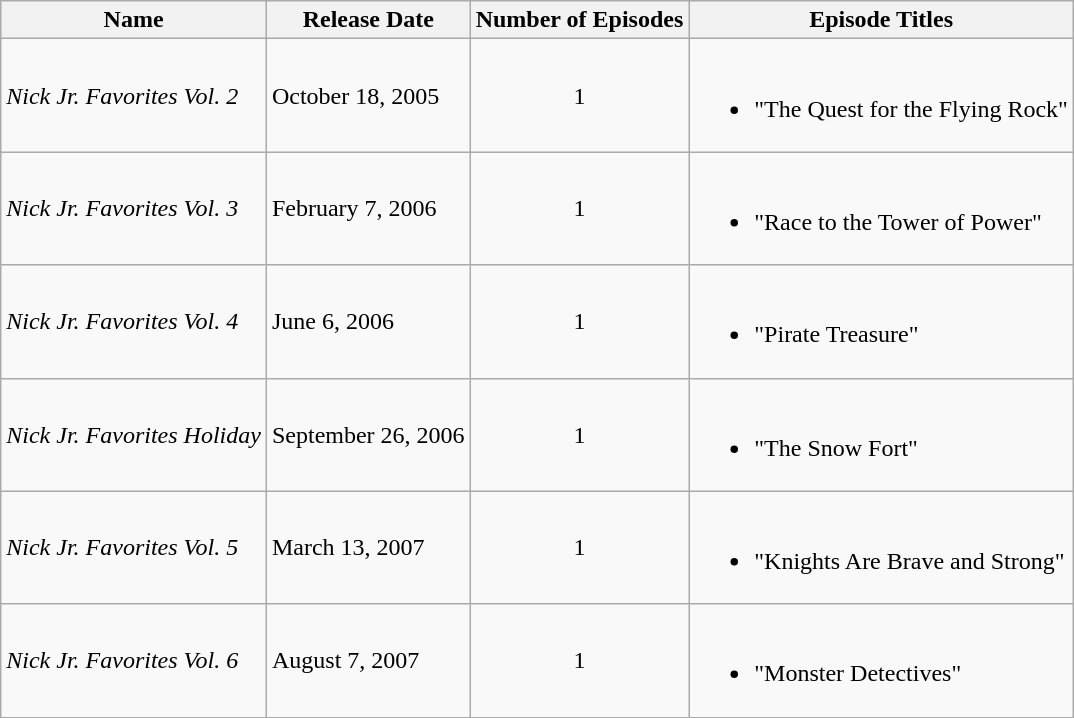<table class="wikitable">
<tr>
<th>Name</th>
<th>Release Date</th>
<th>Number of Episodes</th>
<th>Episode Titles</th>
</tr>
<tr>
<td><em>Nick Jr. Favorites Vol. 2</em></td>
<td>October 18, 2005</td>
<td align="center">1</td>
<td><br><ul><li>"The Quest for the Flying Rock"</li></ul></td>
</tr>
<tr>
<td><em>Nick Jr. Favorites Vol. 3</em></td>
<td>February 7, 2006</td>
<td align="center">1</td>
<td><br><ul><li>"Race to the Tower of Power"</li></ul></td>
</tr>
<tr>
<td><em>Nick Jr. Favorites Vol. 4</em></td>
<td>June 6, 2006</td>
<td align="center">1</td>
<td><br><ul><li>"Pirate Treasure"</li></ul></td>
</tr>
<tr>
<td><em>Nick Jr. Favorites Holiday</em></td>
<td>September 26, 2006</td>
<td align="center">1</td>
<td><br><ul><li>"The Snow Fort"</li></ul></td>
</tr>
<tr>
<td><em>Nick Jr. Favorites Vol. 5</em></td>
<td>March 13, 2007</td>
<td align="center">1</td>
<td><br><ul><li>"Knights Are Brave and Strong"</li></ul></td>
</tr>
<tr>
<td><em>Nick Jr. Favorites Vol. 6</em></td>
<td>August 7, 2007</td>
<td align="center">1</td>
<td><br><ul><li>"Monster Detectives"</li></ul></td>
</tr>
</table>
